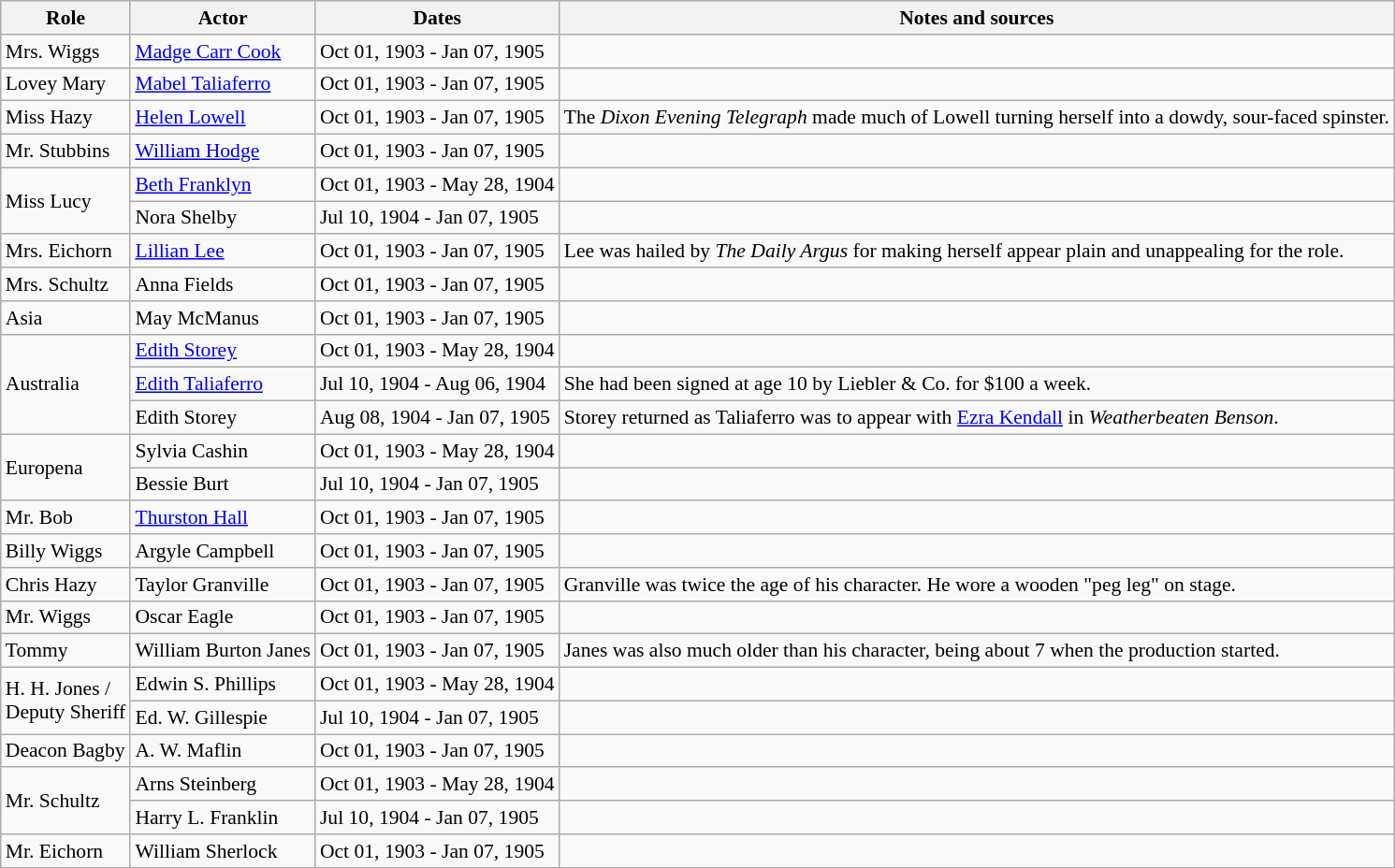<table class="wikitable sortable plainrowheaders" style="font-size: 90%">
<tr>
<th scope="col">Role</th>
<th scope="col">Actor</th>
<th scope="col">Dates</th>
<th scope="col">Notes and sources</th>
</tr>
<tr>
<td>Mrs. Wiggs</td>
<td><a href='#'>Madge Carr Cook</a></td>
<td>Oct 01, 1903 - Jan 07, 1905</td>
<td></td>
</tr>
<tr>
<td>Lovey Mary</td>
<td><a href='#'>Mabel Taliaferro</a></td>
<td>Oct 01, 1903 - Jan 07, 1905</td>
<td></td>
</tr>
<tr>
<td>Miss Hazy</td>
<td><a href='#'>Helen Lowell</a></td>
<td>Oct 01, 1903 - Jan 07, 1905</td>
<td>The <em>Dixon Evening Telegraph</em> made much of Lowell turning herself into a dowdy, sour-faced spinster.</td>
</tr>
<tr>
<td>Mr. Stubbins</td>
<td><a href='#'>William Hodge</a></td>
<td>Oct 01, 1903 - Jan 07, 1905</td>
<td></td>
</tr>
<tr>
<td rowspan=2>Miss Lucy</td>
<td><a href='#'>Beth Franklyn</a></td>
<td>Oct 01, 1903 - May 28, 1904</td>
<td></td>
</tr>
<tr>
<td>Nora Shelby</td>
<td>Jul 10, 1904 - Jan 07, 1905</td>
<td></td>
</tr>
<tr>
<td>Mrs. Eichorn</td>
<td><a href='#'>Lillian Lee</a></td>
<td>Oct 01, 1903 - Jan 07, 1905</td>
<td>Lee was hailed by <em>The Daily Argus</em> for making herself appear plain and unappealing for the role.</td>
</tr>
<tr>
<td>Mrs. Schultz</td>
<td>Anna Fields</td>
<td>Oct 01, 1903 - Jan 07, 1905</td>
<td></td>
</tr>
<tr>
<td>Asia</td>
<td>May McManus</td>
<td>Oct 01, 1903 - Jan 07, 1905</td>
<td></td>
</tr>
<tr>
<td rowspan=3>Australia</td>
<td><a href='#'>Edith Storey</a></td>
<td>Oct 01, 1903 - May 28, 1904</td>
<td></td>
</tr>
<tr>
<td><a href='#'>Edith Taliaferro</a></td>
<td>Jul 10, 1904 - Aug 06, 1904</td>
<td>She had been signed at age 10 by Liebler & Co. for $100 a week.</td>
</tr>
<tr>
<td>Edith Storey</td>
<td>Aug 08, 1904 - Jan 07, 1905</td>
<td>Storey returned as Taliaferro was to appear with <a href='#'>Ezra Kendall</a> in <em>Weatherbeaten Benson</em>.</td>
</tr>
<tr>
<td rowspan=2>Europena</td>
<td>Sylvia Cashin</td>
<td>Oct 01, 1903 - May 28, 1904</td>
<td></td>
</tr>
<tr>
<td>Bessie Burt</td>
<td>Jul 10, 1904 - Jan 07, 1905</td>
<td></td>
</tr>
<tr>
<td>Mr. Bob</td>
<td><a href='#'>Thurston Hall</a></td>
<td>Oct 01, 1903 - Jan 07, 1905</td>
<td></td>
</tr>
<tr>
<td>Billy Wiggs</td>
<td>Argyle Campbell</td>
<td>Oct 01, 1903 - Jan 07, 1905</td>
<td></td>
</tr>
<tr>
<td>Chris Hazy</td>
<td>Taylor Granville</td>
<td>Oct 01, 1903 - Jan 07, 1905</td>
<td>Granville was twice the age of his character. He wore a wooden "peg leg" on stage.</td>
</tr>
<tr>
<td>Mr. Wiggs</td>
<td>Oscar Eagle</td>
<td>Oct 01, 1903 - Jan 07, 1905</td>
<td></td>
</tr>
<tr>
<td>Tommy</td>
<td>William Burton Janes</td>
<td>Oct 01, 1903 - Jan 07, 1905</td>
<td>Janes was also much older than his character, being about 7 when the production started.</td>
</tr>
<tr>
<td rowspan=2>H. H. Jones /<br>Deputy Sheriff</td>
<td>Edwin S. Phillips</td>
<td>Oct 01, 1903 - May 28, 1904</td>
<td></td>
</tr>
<tr>
<td>Ed. W. Gillespie</td>
<td>Jul 10, 1904 - Jan 07, 1905</td>
<td></td>
</tr>
<tr>
<td>Deacon Bagby</td>
<td>A. W. Maflin</td>
<td>Oct 01, 1903 - Jan 07, 1905</td>
<td></td>
</tr>
<tr>
<td rowspan=2>Mr. Schultz</td>
<td>Arns Steinberg</td>
<td>Oct 01, 1903 - May 28, 1904</td>
<td></td>
</tr>
<tr>
<td>Harry L. Franklin</td>
<td>Jul 10, 1904 - Jan 07, 1905</td>
<td></td>
</tr>
<tr>
<td>Mr. Eichorn</td>
<td>William Sherlock</td>
<td>Oct 01, 1903 - Jan 07, 1905</td>
<td></td>
</tr>
<tr>
</tr>
</table>
